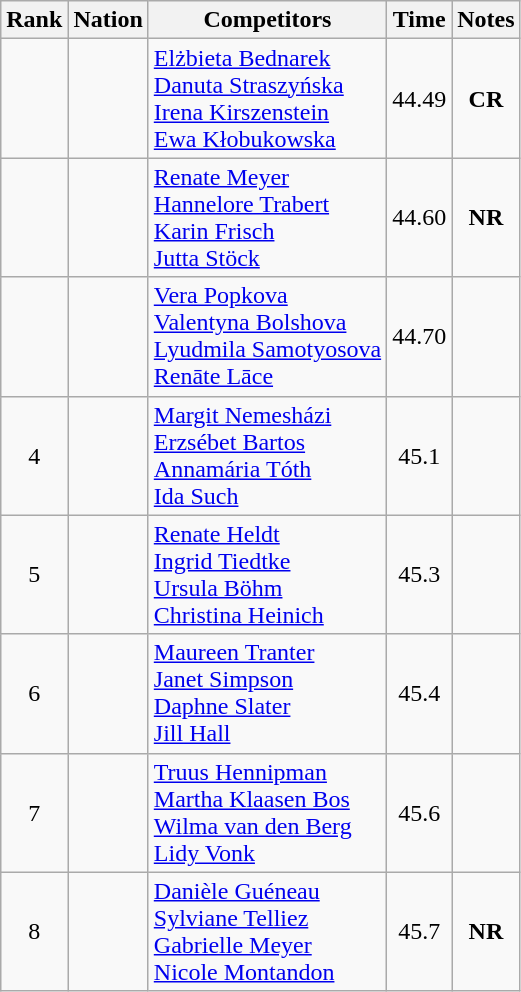<table class="wikitable sortable" style="text-align:center">
<tr>
<th>Rank</th>
<th>Nation</th>
<th>Competitors</th>
<th>Time</th>
<th>Notes</th>
</tr>
<tr>
<td></td>
<td align=left></td>
<td align=left><a href='#'>Elżbieta Bednarek</a><br><a href='#'>Danuta Straszyńska</a><br><a href='#'>Irena Kirszenstein</a><br><a href='#'>Ewa Kłobukowska</a></td>
<td>44.49</td>
<td><strong>CR</strong></td>
</tr>
<tr>
<td></td>
<td align=left></td>
<td align=left><a href='#'>Renate Meyer</a><br><a href='#'>Hannelore Trabert</a><br><a href='#'>Karin Frisch</a><br><a href='#'>Jutta Stöck</a></td>
<td>44.60</td>
<td><strong>NR</strong></td>
</tr>
<tr>
<td></td>
<td align=left></td>
<td align=left><a href='#'>Vera Popkova</a><br><a href='#'>Valentyna Bolshova</a><br><a href='#'>Lyudmila Samotyosova</a><br><a href='#'>Renāte Lāce</a></td>
<td>44.70</td>
<td></td>
</tr>
<tr>
<td>4</td>
<td align=left></td>
<td align=left><a href='#'>Margit Nemesházi</a><br><a href='#'>Erzsébet Bartos</a><br><a href='#'>Annamária Tóth</a><br><a href='#'>Ida Such</a></td>
<td>45.1</td>
<td></td>
</tr>
<tr>
<td>5</td>
<td align=left></td>
<td align=left><a href='#'>Renate Heldt</a><br><a href='#'>Ingrid Tiedtke</a><br><a href='#'>Ursula Böhm</a><br><a href='#'>Christina Heinich</a></td>
<td>45.3</td>
<td></td>
</tr>
<tr>
<td>6</td>
<td align=left></td>
<td align=left><a href='#'>Maureen Tranter</a><br><a href='#'>Janet Simpson</a><br><a href='#'>Daphne Slater</a><br><a href='#'>Jill Hall</a></td>
<td>45.4</td>
<td></td>
</tr>
<tr>
<td>7</td>
<td align=left></td>
<td align=left><a href='#'>Truus Hennipman</a><br><a href='#'>Martha Klaasen Bos</a><br><a href='#'>Wilma van den Berg</a><br><a href='#'>Lidy Vonk</a></td>
<td>45.6</td>
<td></td>
</tr>
<tr>
<td>8</td>
<td align=left></td>
<td align=left><a href='#'>Danièle Guéneau</a><br><a href='#'>Sylviane Telliez</a><br><a href='#'>Gabrielle Meyer</a><br><a href='#'>Nicole Montandon</a></td>
<td>45.7</td>
<td><strong>NR</strong></td>
</tr>
</table>
